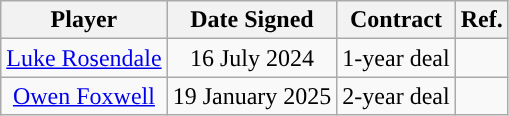<table class="wikitable sortable sortable" style="text-align: center">
<tr>
<th>Player</th>
<th>Date Signed</th>
<th>Contract</th>
<th>Ref.</th>
</tr>
<tr>
<td><a href='#'>Luke Rosendale</a></td>
<td>16 July 2024</td>
<td>1-year deal</td>
<td></td>
</tr>
<tr>
<td><a href='#'>Owen Foxwell</a></td>
<td>19 January 2025</td>
<td>2-year deal</td>
<td></td>
</tr>
</table>
